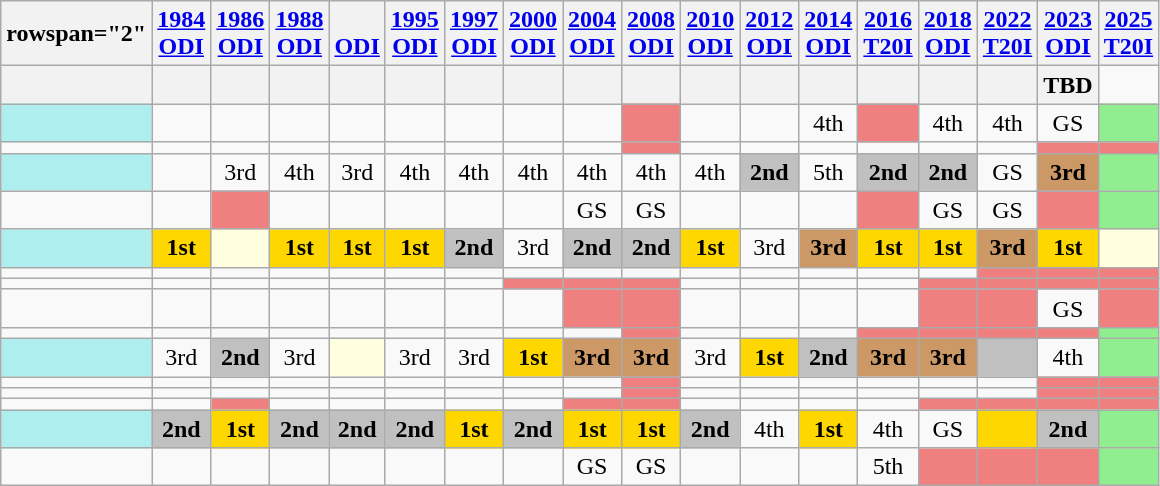<table class="wikitable" style="text-align: center;">
<tr>
<th>rowspan="2" </th>
<th><a href='#'>1984</a> <br> <a href='#'>ODI</a></th>
<th><a href='#'>1986</a> <br> <a href='#'>ODI</a></th>
<th><a href='#'>1988</a> <br> <a href='#'>ODI</a></th>
<th> <br> <a href='#'>ODI</a></th>
<th><a href='#'>1995</a> <br> <a href='#'>ODI</a></th>
<th><a href='#'>1997</a> <br> <a href='#'>ODI</a></th>
<th><a href='#'>2000</a> <br> <a href='#'>ODI</a></th>
<th><a href='#'>2004</a> <br> <a href='#'>ODI</a></th>
<th><a href='#'>2008</a> <br> <a href='#'>ODI</a></th>
<th><a href='#'>2010</a> <br> <a href='#'>ODI</a></th>
<th><a href='#'>2012</a> <br> <a href='#'>ODI</a></th>
<th><a href='#'>2014</a> <br> <a href='#'>ODI</a></th>
<th><a href='#'>2016</a> <br> <a href='#'>T20I</a></th>
<th><a href='#'>2018</a> <br> <a href='#'>ODI</a></th>
<th><a href='#'>2022</a> <br> <a href='#'>T20I</a></th>
<th><a href='#'>2023</a> <br> <a href='#'>ODI</a></th>
<th><a href='#'>2025</a> <br> <a href='#'>T20I</a></th>
</tr>
<tr>
<th></th>
<th></th>
<th></th>
<th></th>
<th></th>
<th></th>
<th></th>
<th></th>
<th></th>
<th></th>
<th></th>
<th></th>
<th></th>
<th></th>
<th></th>
<th></th>
<th>TBD</th>
</tr>
<tr>
<td style="background: PaleTurquoise" align="left"></td>
<td></td>
<td></td>
<td></td>
<td></td>
<td></td>
<td></td>
<td></td>
<td></td>
<td bgcolor=LightCoral></td>
<td></td>
<td></td>
<td>4th</td>
<td bgcolor=LightCoral></td>
<td>4th</td>
<td>4th</td>
<td>GS</td>
<td bgcolor=LightGreen></td>
</tr>
<tr>
<td align="left"></td>
<td></td>
<td></td>
<td></td>
<td></td>
<td></td>
<td></td>
<td></td>
<td></td>
<td bgcolor=LightCoral></td>
<td></td>
<td></td>
<td></td>
<td></td>
<td></td>
<td></td>
<td bgcolor=LightCoral></td>
<td bgcolor=LightCoral></td>
</tr>
<tr>
<td style="background: PaleTurquoise" align="left"></td>
<td></td>
<td>3rd</td>
<td>4th</td>
<td>3rd</td>
<td>4th</td>
<td>4th</td>
<td>4th</td>
<td>4th</td>
<td>4th</td>
<td>4th</td>
<td style="background: silver"><strong>2nd</strong></td>
<td>5th</td>
<td style="background: silver"><strong>2nd</strong></td>
<td style="background: silver"><strong>2nd</strong></td>
<td>GS</td>
<td style="background: #cc9966"><strong>3rd</strong></td>
<td bgcolor=LightGreen></td>
</tr>
<tr>
<td align="left"></td>
<td></td>
<td bgcolor=LightCoral></td>
<td></td>
<td></td>
<td></td>
<td></td>
<td></td>
<td>GS</td>
<td>GS</td>
<td></td>
<td></td>
<td></td>
<td bgcolor=LightCoral></td>
<td>GS</td>
<td>GS</td>
<td bgcolor=LightCoral></td>
<td bgcolor=LightGreen></td>
</tr>
<tr>
<td style="background: PaleTurquoise" align="left"></td>
<td style="background: gold"><strong>1st</strong></td>
<td bgcolor=LightYellow></td>
<td style="background: gold"><strong>1st</strong></td>
<td style="background: gold"><strong>1st</strong></td>
<td style="background: gold"><strong>1st</strong></td>
<td style="background: silver"><strong>2nd</strong></td>
<td>3rd</td>
<td style="background: silver"><strong>2nd</strong></td>
<td style="background: silver"><strong>2nd</strong></td>
<td style="background: gold"><strong>1st</strong></td>
<td>3rd</td>
<td style="background: #cc9966"><strong>3rd</strong></td>
<td style="background: gold"><strong>1st</strong></td>
<td style="background: gold"><strong>1st</strong></td>
<td style="background: #cc9966"><strong>3rd</strong></td>
<td style="background: gold"><strong>1st</strong></td>
<td bgcolor=LightYellow></td>
</tr>
<tr>
<td align="left"></td>
<td></td>
<td></td>
<td></td>
<td></td>
<td></td>
<td></td>
<td></td>
<td></td>
<td></td>
<td></td>
<td></td>
<td></td>
<td></td>
<td></td>
<td bgcolor=LightCoral></td>
<td bgcolor=LightCoral></td>
<td bgcolor=LightCoral></td>
</tr>
<tr>
<td align="left"></td>
<td></td>
<td></td>
<td></td>
<td></td>
<td></td>
<td></td>
<td bgcolor=LightCoral></td>
<td bgcolor=LightCoral></td>
<td bgcolor=LightCoral></td>
<td></td>
<td></td>
<td></td>
<td></td>
<td bgcolor=LightCoral></td>
<td bgcolor=LightCoral></td>
<td bgcolor=LightCoral></td>
<td bgcolor=LightCoral></td>
</tr>
<tr>
<td align="left"></td>
<td></td>
<td></td>
<td></td>
<td></td>
<td></td>
<td></td>
<td></td>
<td bgcolor=LightCoral></td>
<td bgcolor=LightCoral></td>
<td></td>
<td></td>
<td></td>
<td></td>
<td bgcolor=LightCoral></td>
<td bgcolor=LightCoral></td>
<td>GS</td>
<td bgcolor=LightCoral></td>
</tr>
<tr>
<td align="left"></td>
<td></td>
<td></td>
<td></td>
<td></td>
<td></td>
<td></td>
<td></td>
<td></td>
<td bgcolor=LightCoral></td>
<td></td>
<td></td>
<td></td>
<td bgcolor=LightCoral></td>
<td bgcolor=LightCoral></td>
<td bgcolor=LightCoral></td>
<td bgcolor=LightCoral></td>
<td bgcolor=LightGreen></td>
</tr>
<tr>
<td style="background: PaleTurquoise" align="left"></td>
<td>3rd</td>
<td style="background: silver"><strong>2nd</strong></td>
<td>3rd</td>
<td bgcolor=LightYellow></td>
<td>3rd</td>
<td>3rd</td>
<td style="background: gold"><strong>1st</strong></td>
<td style="background: #cc9966"><strong>3rd</strong></td>
<td style="background: #cc9966"><strong>3rd</strong></td>
<td>3rd</td>
<td style="background: gold"><strong>1st</strong></td>
<td style="background: silver"><strong>2nd</strong></td>
<td style="background: #cc9966"><strong>3rd</strong></td>
<td style="background: #cc9966"><strong>3rd</strong></td>
<td bgcolor=silver></td>
<td>4th</td>
<td bgcolor=LightGreen></td>
</tr>
<tr>
<td align="left"></td>
<td></td>
<td></td>
<td></td>
<td></td>
<td></td>
<td></td>
<td></td>
<td></td>
<td bgcolor=LightCoral></td>
<td></td>
<td></td>
<td></td>
<td></td>
<td></td>
<td></td>
<td bgcolor=LightCoral></td>
<td bgcolor=LightCoral></td>
</tr>
<tr>
<td align="left"></td>
<td></td>
<td></td>
<td></td>
<td></td>
<td></td>
<td></td>
<td></td>
<td></td>
<td bgcolor=LightCoral></td>
<td></td>
<td></td>
<td></td>
<td></td>
<td></td>
<td></td>
<td bgcolor=LightCoral></td>
<td bgcolor=LightCoral></td>
</tr>
<tr>
<td align="left"></td>
<td></td>
<td bgcolor=LightCoral></td>
<td></td>
<td></td>
<td></td>
<td></td>
<td></td>
<td bgcolor=LightCoral></td>
<td bgcolor=LightCoral></td>
<td></td>
<td></td>
<td></td>
<td></td>
<td bgcolor=LightCoral></td>
<td bgcolor=LightCoral></td>
<td bgcolor=LightCoral></td>
<td bgcolor=LightCoral></td>
</tr>
<tr>
<td style="background: PaleTurquoise" align="left"></td>
<td style="background: silver"><strong>2nd</strong></td>
<td style="background: gold"><strong>1st</strong></td>
<td style="background: silver"><strong>2nd</strong></td>
<td style="background: silver"><strong>2nd</strong></td>
<td style="background: silver"><strong>2nd</strong></td>
<td style="background: gold"><strong>1st</strong></td>
<td style="background: silver"><strong>2nd</strong></td>
<td style="background: gold"><strong>1st</strong></td>
<td style="background: gold"><strong>1st</strong></td>
<td style="background: silver"><strong>2nd</strong></td>
<td>4th</td>
<td style="background: gold"><strong>1st</strong></td>
<td>4th</td>
<td>GS</td>
<td bgcolor=gold></td>
<td style="background: silver"><strong>2nd</strong></td>
<td bgcolor=LightGreen></td>
</tr>
<tr>
<td align="left"></td>
<td></td>
<td></td>
<td></td>
<td></td>
<td></td>
<td></td>
<td></td>
<td>GS</td>
<td>GS</td>
<td></td>
<td></td>
<td></td>
<td>5th</td>
<td bgcolor=LightCoral></td>
<td bgcolor=LightCoral></td>
<td bgcolor=LightCoral></td>
<td bgcolor=LightGreen></td>
</tr>
</table>
